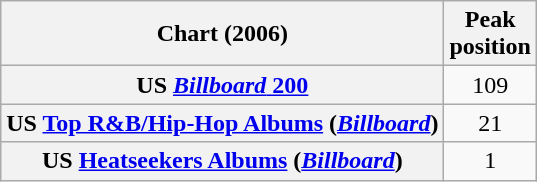<table class="wikitable sortable plainrowheaders" style="text-align:center;">
<tr>
<th scope="col">Chart (2006)</th>
<th scope="col">Peak<br>position</th>
</tr>
<tr>
<th scope="row">US <a href='#'><em>Billboard</em> 200</a></th>
<td>109</td>
</tr>
<tr>
<th scope="row">US <a href='#'>Top R&B/Hip-Hop Albums</a> (<em><a href='#'>Billboard</a></em>)</th>
<td>21</td>
</tr>
<tr>
<th scope="row">US <a href='#'>Heatseekers Albums</a> (<em><a href='#'>Billboard</a></em>)</th>
<td>1</td>
</tr>
</table>
